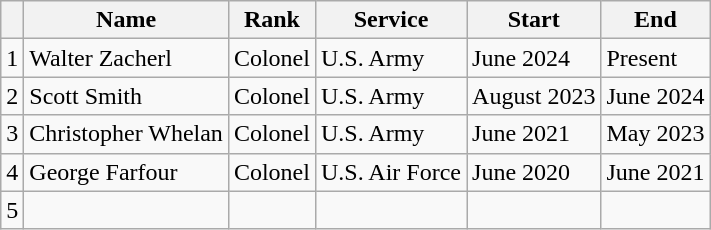<table class="wikitable">
<tr>
<th></th>
<th>Name</th>
<th>Rank</th>
<th>Service</th>
<th>Start</th>
<th>End</th>
</tr>
<tr>
<td>1</td>
<td>Walter Zacherl</td>
<td>Colonel</td>
<td>U.S. Army</td>
<td>June 2024</td>
<td>Present</td>
</tr>
<tr>
<td>2</td>
<td>Scott Smith</td>
<td>Colonel</td>
<td>U.S. Army</td>
<td>August 2023</td>
<td>June 2024</td>
</tr>
<tr>
<td>3</td>
<td>Christopher Whelan</td>
<td>Colonel</td>
<td>U.S. Army</td>
<td>June 2021</td>
<td>May 2023</td>
</tr>
<tr>
<td>4</td>
<td>George Farfour</td>
<td>Colonel</td>
<td>U.S. Air Force</td>
<td>June 2020</td>
<td>June 2021</td>
</tr>
<tr>
<td>5</td>
<td></td>
<td></td>
<td></td>
<td></td>
<td></td>
</tr>
</table>
